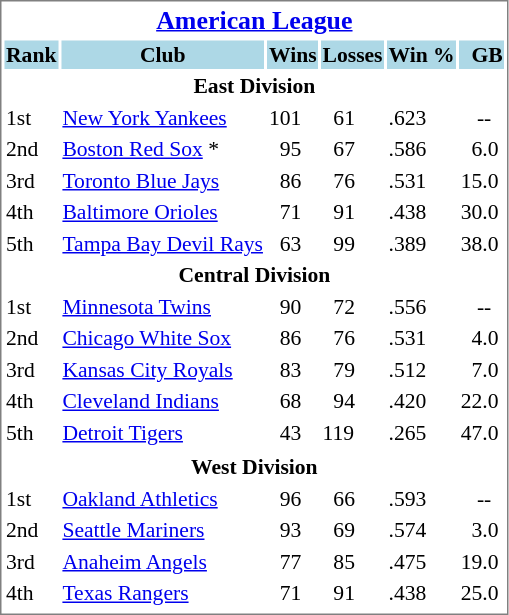<table cellpadding="1" style="width:auto;font-size: 90%; border: 1px solid gray;">
<tr align="center" style="font-size: larger;">
<th colspan=6><a href='#'>American League</a></th>
</tr>
<tr style="background:lightblue;">
<th>Rank</th>
<th>Club</th>
<th>Wins</th>
<th>Losses</th>
<th>Win %</th>
<th>  GB</th>
</tr>
<tr align="center" style="vertical-align: middle;" style="background:lightblue;">
<th colspan=6>East Division</th>
</tr>
<tr>
<td>1st</td>
<td><a href='#'>New York Yankees</a></td>
<td>101</td>
<td>  61</td>
<td>.623</td>
<td>    --</td>
</tr>
<tr>
<td>2nd</td>
<td><a href='#'>Boston Red Sox</a> *</td>
<td>  95</td>
<td>  67</td>
<td>.586</td>
<td>  6.0</td>
</tr>
<tr>
<td>3rd</td>
<td><a href='#'>Toronto Blue Jays</a></td>
<td>  86</td>
<td>  76</td>
<td>.531</td>
<td>15.0</td>
</tr>
<tr>
<td>4th</td>
<td><a href='#'>Baltimore Orioles</a></td>
<td>  71</td>
<td>  91</td>
<td>.438</td>
<td>30.0</td>
</tr>
<tr>
<td>5th</td>
<td><a href='#'>Tampa Bay Devil Rays</a></td>
<td>  63</td>
<td>  99</td>
<td>.389</td>
<td>38.0</td>
</tr>
<tr align="center" style="vertical-align: middle;" style="background:lightblue;">
<th colspan=6>Central Division</th>
</tr>
<tr>
<td>1st</td>
<td><a href='#'>Minnesota Twins</a></td>
<td>  90</td>
<td>  72</td>
<td>.556</td>
<td>    --</td>
</tr>
<tr>
<td>2nd</td>
<td><a href='#'>Chicago White Sox</a></td>
<td>  86</td>
<td>  76</td>
<td>.531</td>
<td>  4.0</td>
</tr>
<tr>
<td>3rd</td>
<td><a href='#'>Kansas City Royals</a></td>
<td>  83</td>
<td>  79</td>
<td>.512</td>
<td>  7.0</td>
</tr>
<tr>
<td>4th</td>
<td><a href='#'>Cleveland Indians</a></td>
<td>  68</td>
<td>  94</td>
<td>.420</td>
<td>22.0</td>
</tr>
<tr>
<td>5th</td>
<td><a href='#'>Detroit Tigers</a></td>
<td>  43</td>
<td>119</td>
<td>.265</td>
<td>47.0</td>
</tr>
<tr>
</tr>
<tr align="center" style="vertical-align: middle;" style="background:lightblue;">
<th colspan=6>West Division</th>
</tr>
<tr>
<td>1st</td>
<td><a href='#'>Oakland Athletics</a></td>
<td>  96</td>
<td>  66</td>
<td>.593</td>
<td>    --</td>
</tr>
<tr>
<td>2nd</td>
<td><a href='#'>Seattle Mariners</a></td>
<td>  93</td>
<td>  69</td>
<td>.574</td>
<td>  3.0</td>
</tr>
<tr>
<td>3rd</td>
<td><a href='#'>Anaheim Angels</a></td>
<td>  77</td>
<td>  85</td>
<td>.475</td>
<td>19.0</td>
</tr>
<tr>
<td>4th</td>
<td><a href='#'>Texas Rangers</a></td>
<td>  71</td>
<td>  91</td>
<td>.438</td>
<td>25.0</td>
</tr>
<tr>
</tr>
</table>
